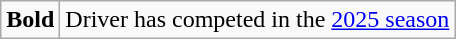<table class="wikitable">
<tr>
<td><strong>Bold</strong></td>
<td>Driver has competed in the <a href='#'>2025 season</a></td>
</tr>
</table>
